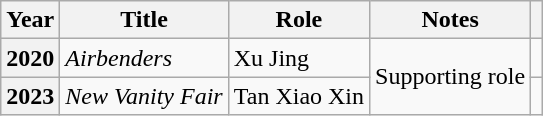<table class="wikitable plainrowheaders sortable">
<tr>
<th scope="col">Year</th>
<th scope="col">Title</th>
<th scope="col">Role</th>
<th scope="col">Notes</th>
<th class="unsortable" scope="col"></th>
</tr>
<tr>
<th scope="row">2020</th>
<td><em>Airbenders</em></td>
<td>Xu Jing</td>
<td rowspan="2">Supporting role</td>
<td style="text-align:center"></td>
</tr>
<tr>
<th scope="row">2023</th>
<td><em>New Vanity Fair</em></td>
<td>Tan Xiao Xin</td>
<td style="text-align:center"></td>
</tr>
</table>
